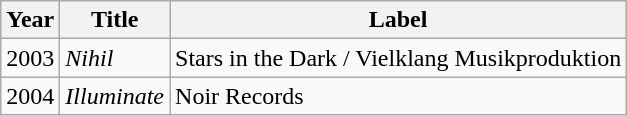<table class="wikitable">
<tr>
<th>Year</th>
<th>Title</th>
<th>Label</th>
</tr>
<tr>
<td>2003</td>
<td><em>Nihil</em></td>
<td>Stars in the Dark / Vielklang Musikproduktion</td>
</tr>
<tr>
<td>2004</td>
<td><em>Illuminate</em></td>
<td>Noir Records</td>
</tr>
</table>
